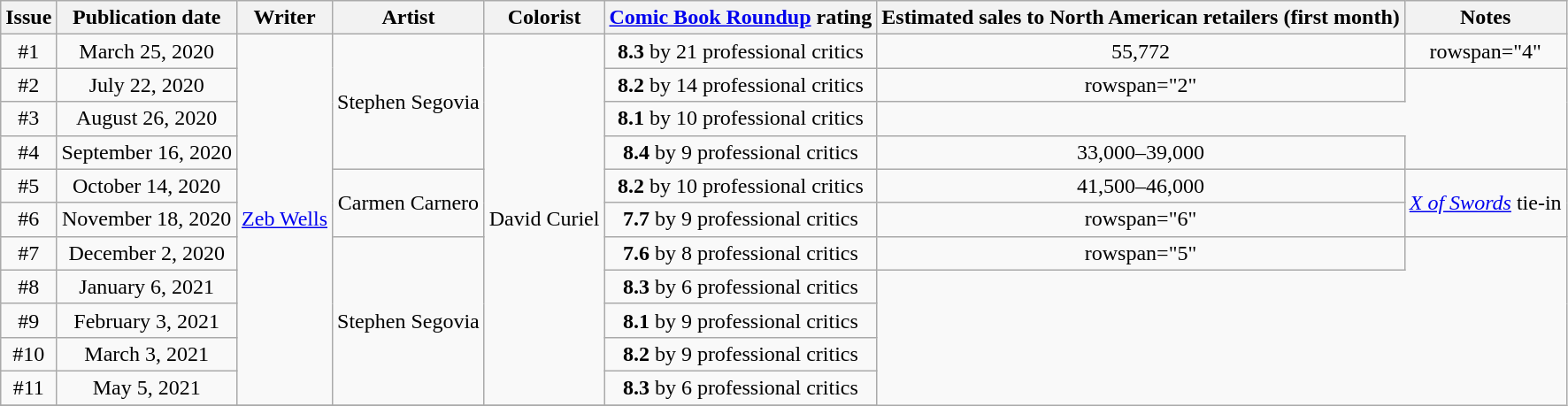<table class="wikitable plainrowheaders" style="text-align:center;">
<tr>
<th scope="col">Issue</th>
<th scope="col">Publication date</th>
<th scope="col">Writer</th>
<th scope="col">Artist</th>
<th scope="col">Colorist</th>
<th scope="col"><a href='#'>Comic Book Roundup</a> rating</th>
<th scope="col">Estimated sales to North American retailers (first month)</th>
<th scope="col">Notes</th>
</tr>
<tr>
<td>#1</td>
<td>March 25, 2020</td>
<td rowspan="11"><a href='#'>Zeb Wells</a></td>
<td rowspan="4">Stephen Segovia</td>
<td rowspan="11">David Curiel</td>
<td><strong>8.3</strong> by 21 professional critics</td>
<td>55,772</td>
<td>rowspan="4" </td>
</tr>
<tr>
<td>#2</td>
<td>July 22, 2020</td>
<td><strong>8.2</strong> by 14 professional critics</td>
<td>rowspan="2" </td>
</tr>
<tr>
<td>#3</td>
<td>August 26, 2020</td>
<td><strong>8.1</strong> by 10 professional critics</td>
</tr>
<tr>
<td>#4</td>
<td>September 16, 2020</td>
<td><strong>8.4</strong> by 9 professional critics</td>
<td>33,000–39,000</td>
</tr>
<tr>
<td>#5</td>
<td>October 14, 2020</td>
<td rowspan="2">Carmen Carnero</td>
<td><strong>8.2</strong> by 10 professional critics</td>
<td>41,500–46,000</td>
<td rowspan="2"><em><a href='#'>X of Swords</a></em> tie-in</td>
</tr>
<tr>
<td>#6</td>
<td>November 18, 2020</td>
<td><strong>7.7</strong> by 9 professional critics</td>
<td>rowspan="6" </td>
</tr>
<tr>
<td>#7</td>
<td>December 2, 2020</td>
<td rowspan="5">Stephen Segovia</td>
<td><strong>7.6</strong> by 8 professional critics</td>
<td>rowspan="5" </td>
</tr>
<tr>
<td>#8</td>
<td>January 6, 2021</td>
<td><strong>8.3</strong> by 6 professional critics</td>
</tr>
<tr>
<td>#9</td>
<td>February 3, 2021</td>
<td><strong>8.1</strong> by 9 professional critics</td>
</tr>
<tr>
<td>#10</td>
<td>March 3, 2021</td>
<td><strong>8.2</strong> by 9 professional critics</td>
</tr>
<tr>
<td>#11</td>
<td>May 5, 2021</td>
<td><strong>8.3</strong> by 6 professional critics</td>
</tr>
<tr>
</tr>
</table>
